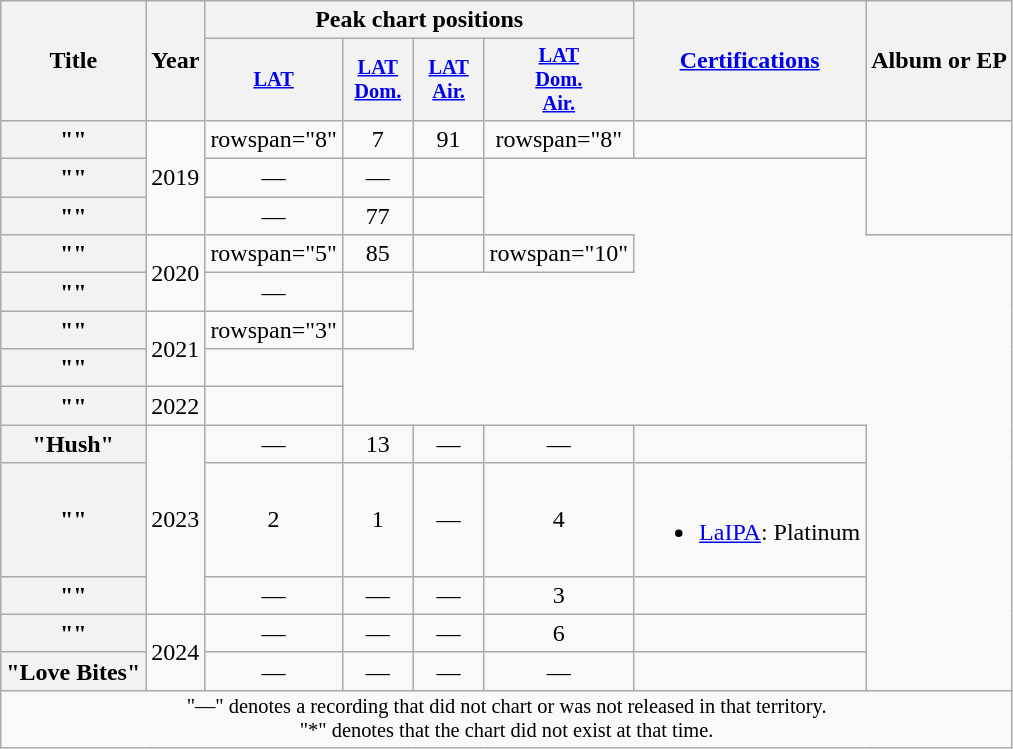<table class="wikitable plainrowheaders" style="text-align:center;">
<tr>
<th scope="col" rowspan="2">Title</th>
<th scope="col" rowspan="2">Year</th>
<th scope="col" colspan="4">Peak chart positions</th>
<th scope="col" rowspan="2"><a href='#'>Certifications</a></th>
<th rowspan="2" scope="col">Album or EP</th>
</tr>
<tr>
<th scope="col" style="width:3em;font-size:85%;"><a href='#'>LAT</a><br></th>
<th scope="col" style="width:3em;font-size:85%;"><a href='#'>LAT<br>Dom.</a><br></th>
<th scope="col" style="width:3em;font-size:85%;"><a href='#'>LAT<br>Air.</a><br></th>
<th scope="col" style="width:3em;font-size:85%;"><a href='#'>LAT<br>Dom.<br>Air.</a><br></th>
</tr>
<tr>
<th scope="row">""</th>
<td rowspan="3">2019</td>
<td>rowspan="8" </td>
<td>7</td>
<td>91</td>
<td>rowspan="8" </td>
<td></td>
<td rowspan="3"></td>
</tr>
<tr>
<th scope="row">""</th>
<td>—</td>
<td>—</td>
<td></td>
</tr>
<tr>
<th scope="row">""</th>
<td>—</td>
<td>77</td>
<td></td>
</tr>
<tr>
<th scope="row">""</th>
<td rowspan="2">2020</td>
<td>rowspan="5" </td>
<td>85</td>
<td></td>
<td>rowspan="10" </td>
</tr>
<tr>
<th scope="row">""</th>
<td>—</td>
<td></td>
</tr>
<tr>
<th scope="row">""</th>
<td rowspan="2">2021</td>
<td>rowspan="3" </td>
<td></td>
</tr>
<tr>
<th scope="row">""<br></th>
<td></td>
</tr>
<tr>
<th scope="row">""</th>
<td>2022</td>
<td></td>
</tr>
<tr>
<th scope="row">"Hush"</th>
<td rowspan="3">2023</td>
<td>—</td>
<td>13</td>
<td>—</td>
<td>—</td>
<td></td>
</tr>
<tr>
<th scope="row">""<br></th>
<td>2</td>
<td>1</td>
<td>—</td>
<td>4</td>
<td><br><ul><li><a href='#'>LaIPA</a>: Platinum</li></ul></td>
</tr>
<tr>
<th scope="row">""</th>
<td>—</td>
<td>—</td>
<td>—</td>
<td>3</td>
<td></td>
</tr>
<tr>
<th scope="row">""</th>
<td rowspan="2">2024</td>
<td>—</td>
<td>—</td>
<td>—</td>
<td>6</td>
<td></td>
</tr>
<tr>
<th scope="row">"Love Bites"</th>
<td>—</td>
<td>—</td>
<td>—</td>
<td>—</td>
<td></td>
</tr>
<tr>
<td colspan="8" style="font-size:85%">"—" denotes a recording that did not chart or was not released in that territory.<br>"*" denotes that the chart did not exist at that time.</td>
</tr>
</table>
